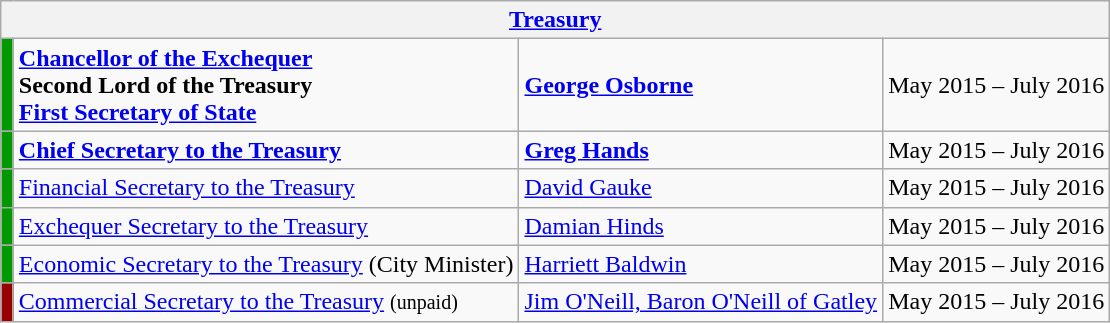<table class="wikitable">
<tr>
<th colspan=4><a href='#'>Treasury</a></th>
</tr>
<tr>
<td style="width:1px; background:#090;"></td>
<td><strong><a href='#'>Chancellor of the Exchequer</a></strong><br><strong>Second Lord of the Treasury</strong><br><strong><a href='#'>First Secretary of State</a></strong></td>
<td><strong><a href='#'>George Osborne</a></strong></td>
<td>May 2015 – July 2016</td>
</tr>
<tr>
<td style="width:1px; background:#090;"></td>
<td><strong><a href='#'>Chief Secretary to the Treasury</a></strong></td>
<td><strong><a href='#'>Greg Hands</a></strong></td>
<td>May 2015 – July 2016</td>
</tr>
<tr>
<td style="width:1px; background:#090;"></td>
<td><a href='#'>Financial Secretary to the Treasury</a></td>
<td><a href='#'>David Gauke</a></td>
<td>May 2015 – July 2016</td>
</tr>
<tr>
<td style="width:1px; background:#090;"></td>
<td><a href='#'>Exchequer Secretary to the Treasury</a></td>
<td><a href='#'>Damian Hinds</a></td>
<td>May 2015 – July 2016</td>
</tr>
<tr>
<td style="width:1px; background:#090;"></td>
<td><a href='#'>Economic Secretary to the Treasury</a> (City Minister)</td>
<td><a href='#'>Harriett Baldwin</a></td>
<td>May 2015 – July 2016</td>
</tr>
<tr>
<td style="width:1px; background:#900;"></td>
<td><a href='#'>Commercial Secretary to the Treasury</a> <small>(unpaid)</small></td>
<td><a href='#'>Jim O'Neill, Baron O'Neill of Gatley</a></td>
<td>May 2015 – July 2016</td>
</tr>
</table>
